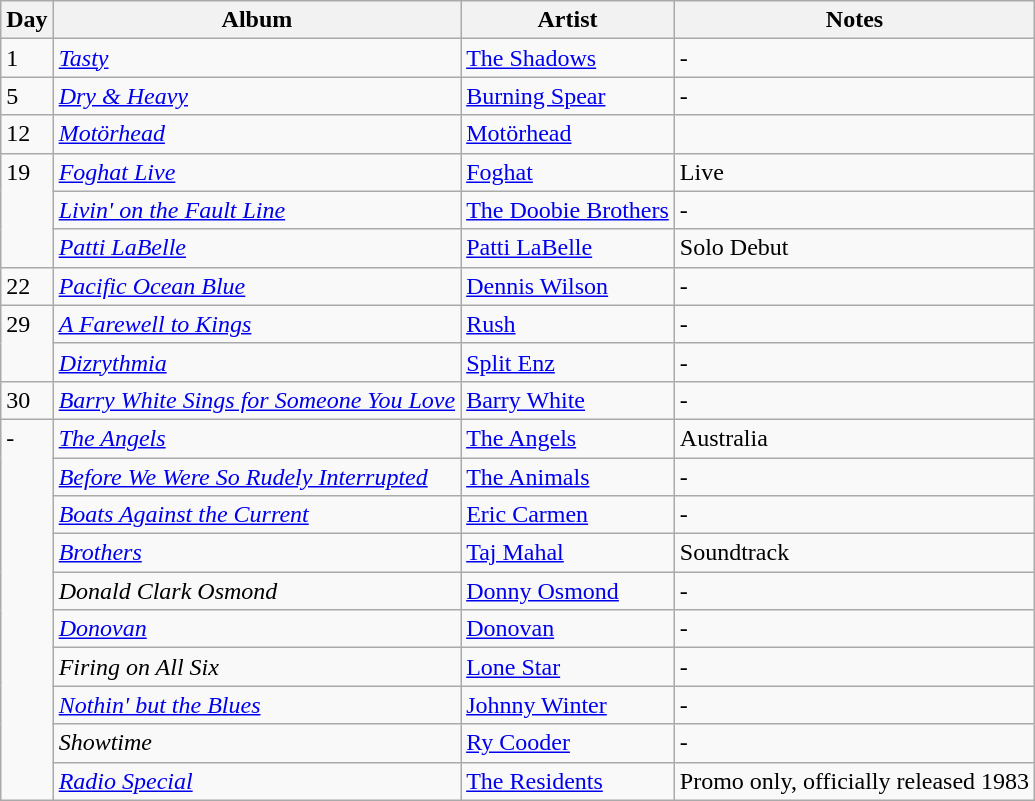<table class="wikitable">
<tr>
<th>Day</th>
<th>Album</th>
<th>Artist</th>
<th>Notes</th>
</tr>
<tr>
<td style="vertical-align:top;">1</td>
<td><em><a href='#'>Tasty</a></em></td>
<td><a href='#'>The Shadows</a></td>
<td>-</td>
</tr>
<tr>
<td style="vertical-align:top;">5</td>
<td><em><a href='#'>Dry & Heavy</a></em></td>
<td><a href='#'>Burning Spear</a></td>
<td>-</td>
</tr>
<tr>
<td style="vertical-align:top;">12</td>
<td><em><a href='#'>Motörhead</a></em></td>
<td><a href='#'>Motörhead</a></td>
<td></td>
</tr>
<tr>
<td rowspan="3" style="vertical-align:top;">19</td>
<td><em><a href='#'>Foghat Live</a></em></td>
<td><a href='#'>Foghat</a></td>
<td>Live</td>
</tr>
<tr>
<td><em><a href='#'>Livin' on the Fault Line</a></em></td>
<td><a href='#'>The Doobie Brothers</a></td>
<td>-</td>
</tr>
<tr>
<td><em><a href='#'>Patti LaBelle</a></em></td>
<td><a href='#'>Patti LaBelle</a></td>
<td>Solo Debut</td>
</tr>
<tr>
<td style="vertical-align:top;">22</td>
<td><em><a href='#'>Pacific Ocean Blue</a></em></td>
<td><a href='#'>Dennis Wilson</a></td>
<td>-</td>
</tr>
<tr>
<td rowspan="2" style="vertical-align:top;">29</td>
<td><em><a href='#'>A Farewell to Kings</a></em></td>
<td><a href='#'>Rush</a></td>
<td>-</td>
</tr>
<tr>
<td><em><a href='#'>Dizrythmia</a></em></td>
<td><a href='#'>Split Enz</a></td>
<td>-</td>
</tr>
<tr>
<td style="vertical-align:top;">30</td>
<td><em><a href='#'>Barry White Sings for Someone You Love</a></em></td>
<td><a href='#'>Barry White</a></td>
<td>-</td>
</tr>
<tr>
<td rowspan="10" style="vertical-align:top;">-</td>
<td><em><a href='#'>The Angels</a></em></td>
<td><a href='#'>The Angels</a></td>
<td>Australia</td>
</tr>
<tr>
<td><em><a href='#'>Before We Were So Rudely Interrupted</a></em></td>
<td><a href='#'>The Animals</a></td>
<td>-</td>
</tr>
<tr>
<td><em><a href='#'>Boats Against the Current</a></em></td>
<td><a href='#'>Eric Carmen</a></td>
<td>-</td>
</tr>
<tr>
<td><em><a href='#'>Brothers</a></em></td>
<td><a href='#'>Taj Mahal</a></td>
<td>Soundtrack</td>
</tr>
<tr>
<td><em>Donald Clark Osmond</em></td>
<td><a href='#'>Donny Osmond</a></td>
<td>-</td>
</tr>
<tr>
<td><em><a href='#'>Donovan</a></em></td>
<td><a href='#'>Donovan</a></td>
<td>-</td>
</tr>
<tr>
<td><em>Firing on All Six</em></td>
<td><a href='#'>Lone Star</a></td>
<td>-</td>
</tr>
<tr>
<td><em><a href='#'>Nothin' but the Blues</a></em></td>
<td><a href='#'>Johnny Winter</a></td>
<td>-</td>
</tr>
<tr>
<td><em>Showtime</em></td>
<td><a href='#'>Ry Cooder</a></td>
<td>-</td>
</tr>
<tr>
<td><em><a href='#'>Radio Special</a></em></td>
<td><a href='#'>The Residents</a></td>
<td>Promo only, officially released 1983</td>
</tr>
</table>
